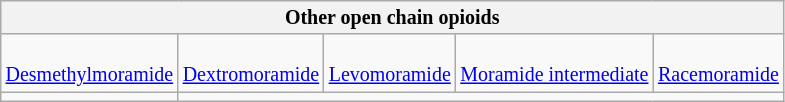<table class="wikitable" style="font-size:smaller; text-align:center">
<tr>
<th colspan="5">Other open chain opioids</th>
</tr>
<tr>
<td><br><a href='#'>Desmethylmoramide</a></td>
<td><br><a href='#'>Dextromoramide</a></td>
<td><br><a href='#'>Levomoramide</a></td>
<td><br><a href='#'>Moramide intermediate</a></td>
<td><br><a href='#'>Racemoramide</a></td>
</tr>
<tr>
<td></td>
</tr>
</table>
